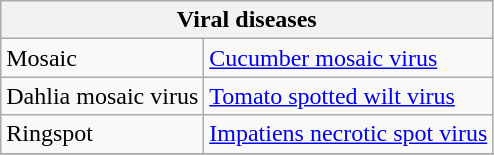<table class="wikitable" style="clear">
<tr>
<th colspan=2><strong>Viral diseases</strong><br></th>
</tr>
<tr>
<td>Mosaic</td>
<td><a href='#'>Cucumber mosaic virus</a></td>
</tr>
<tr>
<td>Dahlia mosaic virus</td>
<td><a href='#'>Tomato spotted wilt virus</a></td>
</tr>
<tr>
<td>Ringspot</td>
<td><a href='#'>Impatiens necrotic spot virus</a></td>
</tr>
<tr>
</tr>
</table>
